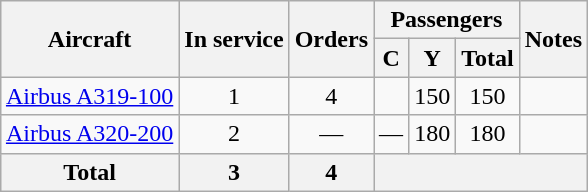<table class="wikitable" style="border-collapse:collapse;text-align:center;margin:auto;">
<tr>
<th rowspan="2">Aircraft</th>
<th rowspan="2">In service</th>
<th rowspan="2">Orders</th>
<th colspan="3">Passengers</th>
<th rowspan="2">Notes</th>
</tr>
<tr>
<th><abbr>C</abbr></th>
<th><abbr>Y</abbr></th>
<th>Total</th>
</tr>
<tr>
<td><a href='#'>Airbus A319-100</a></td>
<td>1</td>
<td>4</td>
<td></td>
<td>150</td>
<td>150</td>
<td></td>
</tr>
<tr>
<td><a href='#'>Airbus A320-200</a></td>
<td>2</td>
<td>—</td>
<td>—</td>
<td>180</td>
<td>180</td>
<td></td>
</tr>
<tr>
<th>Total</th>
<th>3</th>
<th>4</th>
<th colspan="4"></th>
</tr>
</table>
